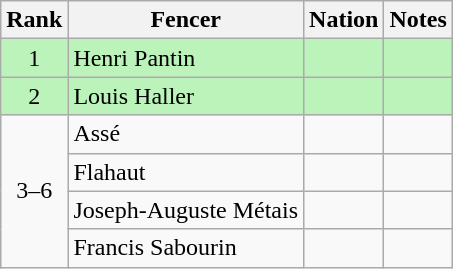<table class="wikitable sortable" style="text-align:center">
<tr>
<th>Rank</th>
<th>Fencer</th>
<th>Nation</th>
<th>Notes</th>
</tr>
<tr bgcolor=bbf3bb>
<td>1</td>
<td align=left>Henri Pantin</td>
<td align=left></td>
<td></td>
</tr>
<tr bgcolor=bbf3bb>
<td>2</td>
<td align=left>Louis Haller</td>
<td align=left></td>
<td></td>
</tr>
<tr>
<td rowspan=4>3–6</td>
<td align=left>Assé</td>
<td align=left></td>
<td></td>
</tr>
<tr>
<td align=left>Flahaut</td>
<td align=left></td>
<td></td>
</tr>
<tr>
<td align=left>Joseph-Auguste Métais</td>
<td align=left></td>
<td></td>
</tr>
<tr>
<td align=left>Francis Sabourin</td>
<td align=left></td>
<td></td>
</tr>
</table>
